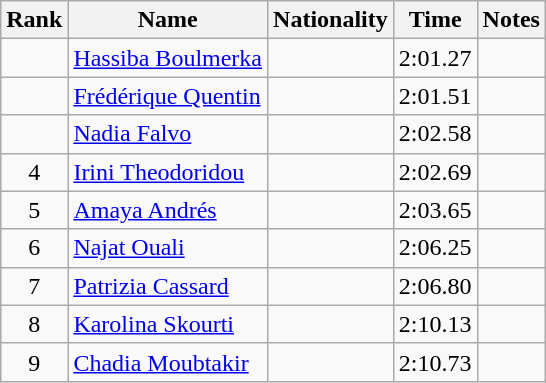<table class="wikitable sortable" style="text-align:center">
<tr>
<th>Rank</th>
<th>Name</th>
<th>Nationality</th>
<th>Time</th>
<th>Notes</th>
</tr>
<tr>
<td></td>
<td align=left><a href='#'>Hassiba Boulmerka</a></td>
<td align=left></td>
<td>2:01.27</td>
<td></td>
</tr>
<tr>
<td></td>
<td align=left><a href='#'>Frédérique Quentin</a></td>
<td align=left></td>
<td>2:01.51</td>
<td></td>
</tr>
<tr>
<td></td>
<td align=left><a href='#'>Nadia Falvo</a></td>
<td align=left></td>
<td>2:02.58</td>
<td></td>
</tr>
<tr>
<td>4</td>
<td align=left><a href='#'>Irini Theodoridou</a></td>
<td align=left></td>
<td>2:02.69</td>
<td></td>
</tr>
<tr>
<td>5</td>
<td align=left><a href='#'>Amaya Andrés</a></td>
<td align=left></td>
<td>2:03.65</td>
<td></td>
</tr>
<tr>
<td>6</td>
<td align=left><a href='#'>Najat Ouali</a></td>
<td align=left></td>
<td>2:06.25</td>
<td></td>
</tr>
<tr>
<td>7</td>
<td align=left><a href='#'>Patrizia Cassard</a></td>
<td align=left></td>
<td>2:06.80</td>
<td></td>
</tr>
<tr>
<td>8</td>
<td align=left><a href='#'>Karolina Skourti</a></td>
<td align=left></td>
<td>2:10.13</td>
<td></td>
</tr>
<tr>
<td>9</td>
<td align=left><a href='#'>Chadia Moubtakir</a></td>
<td align=left></td>
<td>2:10.73</td>
<td></td>
</tr>
</table>
